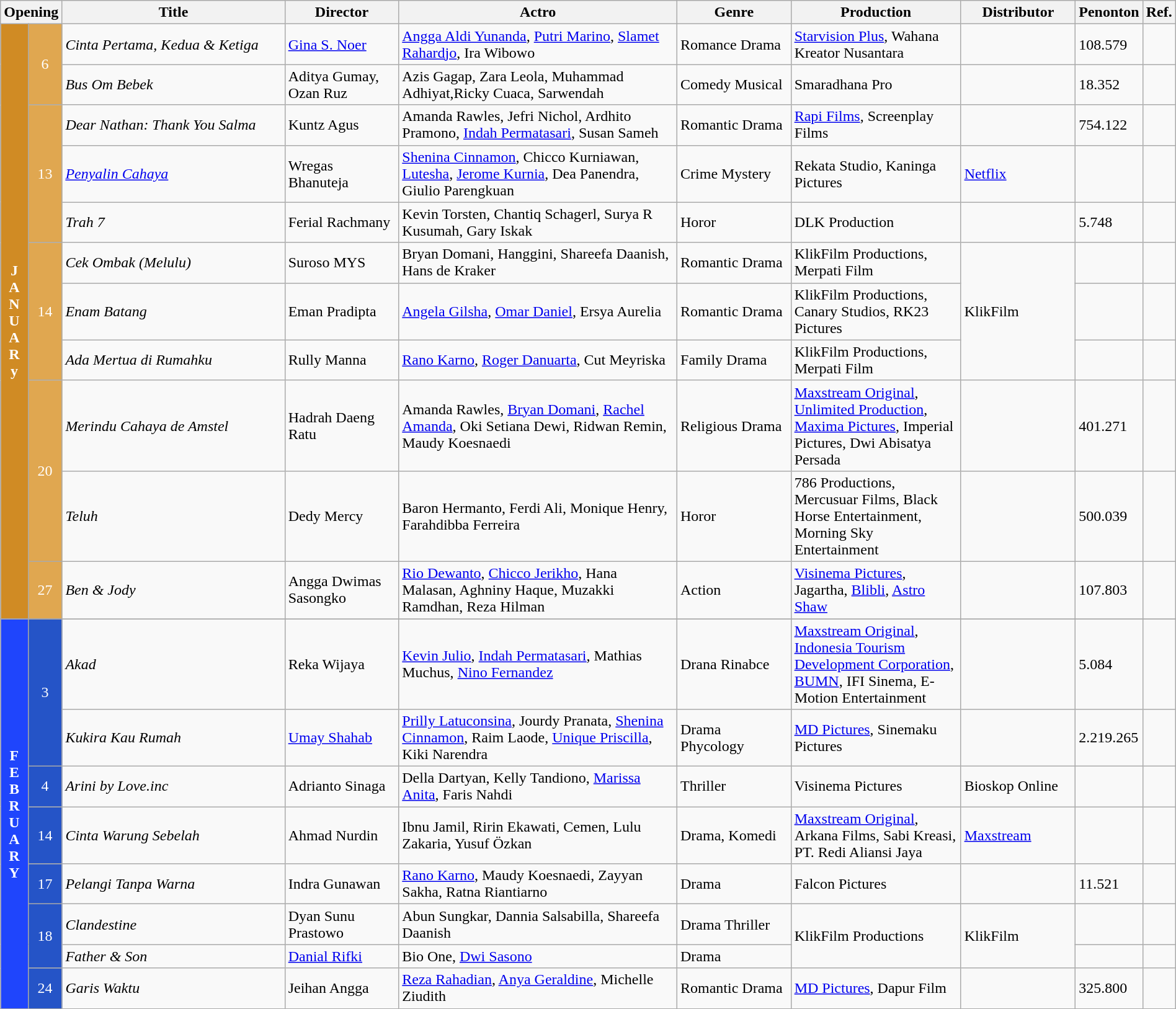<table class="wikitable" width="100%">
<tr>
<th colspan="2">Opening</th>
<th style="width:20%;">Title</th>
<th style="width:10%;">Director</th>
<th style="width:25%;">Actro</th>
<th style="width:10%">Genre</th>
<th style="width:15%">Production</th>
<th style="width:10%">Distributor</th>
<th style="width:5%">Penonton</th>
<th>Ref.</th>
</tr>
<tr>
<th rowspan="11" style="text-align:center; background:#D08B24; color:white;">J<br>A<br>N<br>U<br>A<br>R<br>y</th>
<td rowspan="2" style="text-align:center; background:#E0A750; color:white;">6</td>
<td><em>Cinta Pertama, Kedua & Ketiga</em></td>
<td><a href='#'>Gina S. Noer</a></td>
<td><a href='#'>Angga Aldi Yunanda</a>, <a href='#'>Putri Marino</a>, <a href='#'>Slamet Rahardjo</a>, Ira Wibowo</td>
<td>Romance Drama</td>
<td><a href='#'>Starvision Plus</a>, Wahana Kreator Nusantara</td>
<td></td>
<td>108.579</td>
<td></td>
</tr>
<tr>
<td><em>Bus Om Bebek</em></td>
<td>Aditya Gumay, Ozan Ruz</td>
<td>Azis Gagap, Zara Leola, Muhammad Adhiyat,Ricky Cuaca, Sarwendah</td>
<td>Comedy Musical</td>
<td>Smaradhana Pro</td>
<td></td>
<td>18.352</td>
<td></td>
</tr>
<tr>
<td rowspan="3" style="text-align:center; background:#E0A750; color:white;">13</td>
<td><em>Dear Nathan: Thank You Salma</em></td>
<td>Kuntz Agus</td>
<td>Amanda Rawles, Jefri Nichol, Ardhito Pramono, <a href='#'>Indah Permatasari</a>, Susan Sameh</td>
<td>Romantic Drama</td>
<td><a href='#'>Rapi Films</a>, Screenplay Films</td>
<td></td>
<td>754.122</td>
<td></td>
</tr>
<tr>
<td><em><a href='#'>Penyalin Cahaya</a></em></td>
<td>Wregas Bhanuteja</td>
<td><a href='#'>Shenina Cinnamon</a>, Chicco Kurniawan, <a href='#'>Lutesha</a>, <a href='#'>Jerome Kurnia</a>, Dea Panendra, Giulio Parengkuan</td>
<td>Crime Mystery</td>
<td>Rekata Studio, Kaninga Pictures</td>
<td><a href='#'>Netflix</a></td>
<td></td>
<td></td>
</tr>
<tr>
<td><em>Trah 7</em></td>
<td>Ferial Rachmany</td>
<td>Kevin Torsten, Chantiq Schagerl, Surya R Kusumah, Gary Iskak</td>
<td>Horor</td>
<td>DLK Production</td>
<td></td>
<td>5.748</td>
<td></td>
</tr>
<tr>
<td rowspan="3" style="text-align:center; background:#E0A750; color:white;">14</td>
<td><em>Cek Ombak (Melulu)</em></td>
<td>Suroso MYS</td>
<td>Bryan Domani, Hanggini, Shareefa Daanish, Hans de Kraker</td>
<td>Romantic Drama</td>
<td>KlikFilm Productions, Merpati Film</td>
<td rowspan=3>KlikFilm</td>
<td></td>
<td></td>
</tr>
<tr>
<td><em>Enam Batang</em></td>
<td>Eman Pradipta</td>
<td><a href='#'>Angela Gilsha</a>, <a href='#'>Omar Daniel</a>, Ersya Aurelia</td>
<td>Romantic Drama</td>
<td>KlikFilm Productions, Canary Studios, RK23 Pictures</td>
<td></td>
<td></td>
</tr>
<tr>
<td><em>Ada Mertua di Rumahku</em></td>
<td>Rully Manna</td>
<td><a href='#'>Rano Karno</a>, <a href='#'>Roger Danuarta</a>, Cut Meyriska</td>
<td>Family Drama</td>
<td>KlikFilm Productions, Merpati Film</td>
<td></td>
<td></td>
</tr>
<tr>
<td rowspan="2" style="text-align:center; background:#E0A750; color:white;">20</td>
<td><em>Merindu Cahaya de Amstel</em></td>
<td>Hadrah Daeng Ratu</td>
<td>Amanda Rawles, <a href='#'>Bryan Domani</a>, <a href='#'>Rachel Amanda</a>, Oki Setiana Dewi, Ridwan Remin, Maudy Koesnaedi</td>
<td>Religious Drama</td>
<td><a href='#'>Maxstream Original</a>, <a href='#'>Unlimited Production</a>, <a href='#'>Maxima Pictures</a>, Imperial Pictures, Dwi Abisatya Persada</td>
<td></td>
<td>401.271</td>
<td></td>
</tr>
<tr>
<td><em>Teluh</em></td>
<td>Dedy Mercy</td>
<td>Baron Hermanto, Ferdi Ali, Monique Henry, Farahdibba Ferreira</td>
<td>Horor</td>
<td>786 Productions, Mercusuar Films, Black Horse Entertainment, Morning Sky Entertainment</td>
<td></td>
<td>500.039</td>
<td></td>
</tr>
<tr>
<td rowspan="1" style="text-align:center; background:#E0A750; color:white;">27</td>
<td><em>Ben & Jody</em></td>
<td>Angga Dwimas Sasongko</td>
<td><a href='#'>Rio Dewanto</a>, <a href='#'>Chicco Jerikho</a>, Hana Malasan, Aghniny Haque, Muzakki Ramdhan, Reza Hilman</td>
<td>Action</td>
<td><a href='#'>Visinema Pictures</a>, Jagartha, <a href='#'>Blibli</a>, <a href='#'>Astro Shaw</a></td>
<td></td>
<td>107.803</td>
<td></td>
</tr>
<tr>
</tr>
<tr>
<th rowspan="8" style="text-align:center; background:#1F45FC; color:white;">F<br>E<br>B<br>R<br>U<br>A<br>R<br>Y</th>
<td rowspan="2" style="text-align:center; background:#2554C7; color:white;">3</td>
<td><em>Akad</em></td>
<td>Reka Wijaya</td>
<td><a href='#'>Kevin Julio</a>, <a href='#'>Indah Permatasari</a>, Mathias Muchus, <a href='#'>Nino Fernandez</a></td>
<td>Drana Rinabce</td>
<td><a href='#'>Maxstream Original</a>, <a href='#'>Indonesia Tourism Development Corporation</a>, <a href='#'>BUMN</a>, IFI Sinema, E-Motion Entertainment</td>
<td></td>
<td>5.084</td>
<td></td>
</tr>
<tr>
<td><em>Kukira Kau Rumah</em></td>
<td><a href='#'>Umay Shahab</a></td>
<td><a href='#'>Prilly Latuconsina</a>, Jourdy Pranata, <a href='#'>Shenina Cinnamon</a>, Raim Laode, <a href='#'>Unique Priscilla</a>, Kiki Narendra</td>
<td>Drama Phycology</td>
<td><a href='#'>MD Pictures</a>, Sinemaku Pictures</td>
<td></td>
<td>2.219.265</td>
<td></td>
</tr>
<tr>
<td style="text-align:center; background:#2554C7; color:white;">4</td>
<td><em>Arini by Love.inc</em></td>
<td>Adrianto Sinaga</td>
<td>Della Dartyan, Kelly Tandiono, <a href='#'>Marissa Anita</a>, Faris Nahdi</td>
<td>Thriller</td>
<td>Visinema Pictures</td>
<td>Bioskop Online</td>
<td></td>
<td></td>
</tr>
<tr>
<td rowspan="1" style="text-align:center; background:#2554C7; color:white;">14</td>
<td><em>Cinta Warung Sebelah</em></td>
<td>Ahmad Nurdin</td>
<td>Ibnu Jamil, Ririn Ekawati, Cemen, Lulu Zakaria, Yusuf Özkan</td>
<td>Drama, Komedi</td>
<td><a href='#'>Maxstream Original</a>, Arkana Films, Sabi Kreasi, PT. Redi Aliansi Jaya</td>
<td><a href='#'>Maxstream</a></td>
<td></td>
<td></td>
</tr>
<tr>
<td rowspan="1" style="text-align:center; background:#2554C7; color:white;">17</td>
<td><em>Pelangi Tanpa Warna</em></td>
<td>Indra Gunawan</td>
<td><a href='#'>Rano Karno</a>, Maudy Koesnaedi, Zayyan Sakha, Ratna Riantiarno</td>
<td>Drama</td>
<td>Falcon Pictures</td>
<td></td>
<td>11.521</td>
<td></td>
</tr>
<tr>
<td rowspan="2" style="text-align:center; background:#2554C7; color:white;">18</td>
<td><em>Clandestine</em></td>
<td>Dyan Sunu Prastowo</td>
<td>Abun Sungkar, Dannia Salsabilla, Shareefa Daanish</td>
<td>Drama Thriller</td>
<td rowspan=2>KlikFilm Productions</td>
<td rowspan=2>KlikFilm</td>
<td></td>
<td></td>
</tr>
<tr>
<td><em>Father & Son</em></td>
<td><a href='#'>Danial Rifki</a></td>
<td>Bio One, <a href='#'>Dwi Sasono</a></td>
<td>Drama</td>
<td></td>
<td></td>
</tr>
<tr>
<td rowspan="1" style="text-align:center; background:#2554C7; color:white;">24</td>
<td><em>Garis Waktu</em></td>
<td>Jeihan Angga</td>
<td><a href='#'>Reza Rahadian</a>, <a href='#'>Anya Geraldine</a>, Michelle Ziudith</td>
<td>Romantic Drama</td>
<td><a href='#'>MD Pictures</a>, Dapur Film</td>
<td></td>
<td>325.800</td>
<td></td>
</tr>
</table>
